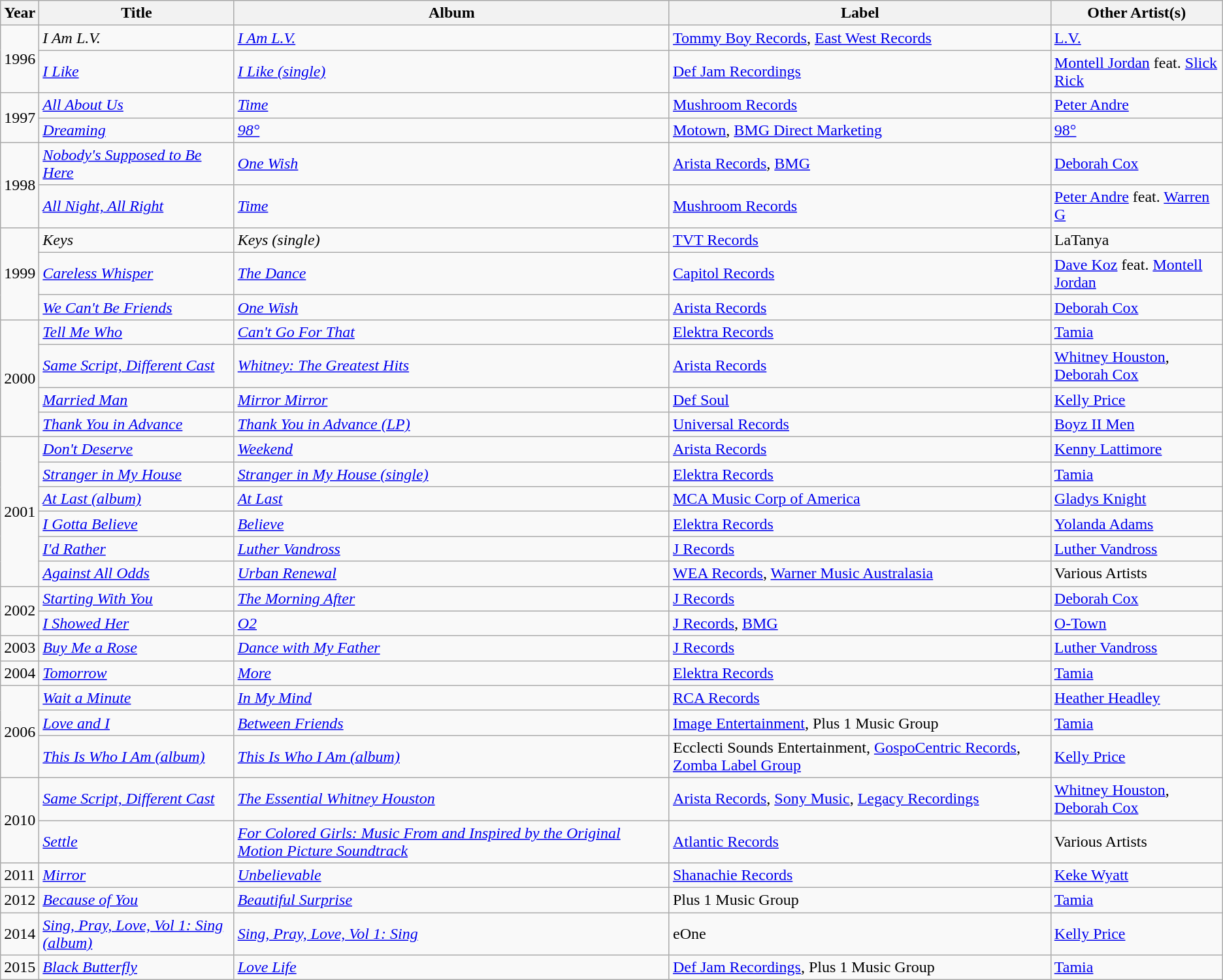<table class="wikitable">
<tr>
<th>Year</th>
<th>Title</th>
<th>Album</th>
<th>Label</th>
<th>Other Artist(s)</th>
</tr>
<tr>
<td rowspan="2">1996</td>
<td><em>I Am L.V.</em></td>
<td><em><a href='#'>I Am L.V.</a></em></td>
<td><a href='#'>Tommy Boy Records</a>, <a href='#'>East West Records</a></td>
<td><a href='#'>L.V.</a></td>
</tr>
<tr>
<td><a href='#'><em>I Like</em></a></td>
<td><a href='#'><em>I Like (single)</em></a></td>
<td><a href='#'>Def Jam Recordings</a></td>
<td><a href='#'>Montell Jordan</a> feat. <a href='#'>Slick Rick</a></td>
</tr>
<tr>
<td rowspan="2">1997</td>
<td><em><a href='#'>All About Us</a></em></td>
<td><em><a href='#'>Time</a></em></td>
<td><a href='#'>Mushroom Records</a></td>
<td><a href='#'>Peter Andre</a></td>
</tr>
<tr>
<td><em><a href='#'>Dreaming</a></em></td>
<td><a href='#'><em>98°</em></a></td>
<td><a href='#'>Motown</a>, <a href='#'>BMG Direct Marketing</a></td>
<td><a href='#'>98°</a></td>
</tr>
<tr>
<td rowspan="2">1998</td>
<td><em><a href='#'>Nobody's Supposed to Be Here</a></em></td>
<td><em><a href='#'>One Wish</a></em></td>
<td><a href='#'>Arista Records</a>, <a href='#'>BMG</a></td>
<td><a href='#'>Deborah Cox</a></td>
</tr>
<tr>
<td><em><a href='#'>All Night, All Right</a></em></td>
<td><em><a href='#'>Time</a></em></td>
<td><a href='#'>Mushroom Records</a></td>
<td><a href='#'>Peter Andre</a> feat. <a href='#'>Warren G</a></td>
</tr>
<tr>
<td rowspan="3">1999</td>
<td><em>Keys</em></td>
<td><em>Keys (single)</em></td>
<td><a href='#'>TVT Records</a></td>
<td>LaTanya</td>
</tr>
<tr>
<td><em><a href='#'>Careless Whisper</a></em></td>
<td><a href='#'><em>The Dance</em></a></td>
<td><a href='#'>Capitol Records</a></td>
<td><a href='#'>Dave Koz</a> feat. <a href='#'>Montell Jordan</a></td>
</tr>
<tr>
<td><em><a href='#'>We Can't Be Friends</a></em></td>
<td><em><a href='#'>One Wish</a></em></td>
<td><a href='#'>Arista Records</a></td>
<td><a href='#'>Deborah Cox</a></td>
</tr>
<tr>
<td rowspan="4">2000</td>
<td><em><a href='#'>Tell Me Who</a></em></td>
<td><em><a href='#'>Can't Go For That</a></em></td>
<td><a href='#'>Elektra Records</a></td>
<td><a href='#'>Tamia</a></td>
</tr>
<tr>
<td><em><a href='#'>Same Script, Different Cast</a></em></td>
<td><em><a href='#'>Whitney: The Greatest Hits</a></em></td>
<td><a href='#'>Arista Records</a></td>
<td><a href='#'>Whitney Houston</a>, <a href='#'>Deborah Cox</a></td>
</tr>
<tr>
<td><em><a href='#'>Married Man</a></em></td>
<td><em><a href='#'>Mirror Mirror</a></em></td>
<td><a href='#'>Def Soul</a></td>
<td><a href='#'>Kelly Price</a></td>
</tr>
<tr>
<td><em><a href='#'>Thank You in Advance</a></em></td>
<td><em><a href='#'>Thank You in Advance (LP)</a></em></td>
<td><a href='#'>Universal Records</a></td>
<td><a href='#'>Boyz II Men</a></td>
</tr>
<tr>
<td rowspan="6">2001</td>
<td><em><a href='#'>Don't Deserve</a></em></td>
<td><em><a href='#'>Weekend</a></em></td>
<td><a href='#'>Arista Records</a></td>
<td><a href='#'>Kenny Lattimore</a></td>
</tr>
<tr>
<td><em><a href='#'>Stranger in My House</a></em></td>
<td><em><a href='#'>Stranger in My House (single)</a></em></td>
<td><a href='#'>Elektra Records</a></td>
<td><a href='#'>Tamia</a></td>
</tr>
<tr>
<td><em><a href='#'>At Last (album)</a></em></td>
<td><em><a href='#'>At Last</a></em></td>
<td><a href='#'>MCA Music Corp of America</a></td>
<td><a href='#'>Gladys Knight</a></td>
</tr>
<tr>
<td><a href='#'><em>I Gotta Believe</em></a></td>
<td><em><a href='#'>Believe</a></em></td>
<td><a href='#'>Elektra Records</a></td>
<td><a href='#'>Yolanda Adams</a></td>
</tr>
<tr>
<td><em><a href='#'>I'd Rather</a></em></td>
<td><em><a href='#'>Luther Vandross</a></em></td>
<td><a href='#'>J Records</a></td>
<td><a href='#'>Luther Vandross</a></td>
</tr>
<tr>
<td><em><a href='#'>Against All Odds</a></em></td>
<td><em><a href='#'>Urban Renewal</a></em></td>
<td><a href='#'>WEA Records</a>, <a href='#'>Warner Music Australasia</a></td>
<td>Various Artists</td>
</tr>
<tr>
<td rowspan="2">2002</td>
<td><em><a href='#'>Starting With You</a></em></td>
<td><em><a href='#'>The Morning After</a></em></td>
<td><a href='#'>J Records</a></td>
<td><a href='#'>Deborah Cox</a></td>
</tr>
<tr>
<td><em><a href='#'>I Showed Her</a></em></td>
<td><em><a href='#'>O2</a></em></td>
<td><a href='#'>J Records</a>, <a href='#'>BMG</a></td>
<td><a href='#'>O-Town</a></td>
</tr>
<tr>
<td>2003</td>
<td><em><a href='#'>Buy Me a Rose</a></em></td>
<td><em><a href='#'>Dance with My Father</a></em></td>
<td><a href='#'>J Records</a></td>
<td><a href='#'>Luther Vandross</a></td>
</tr>
<tr>
<td>2004</td>
<td><a href='#'><em>Tomorrow</em></a></td>
<td><a href='#'><em>More</em></a></td>
<td><a href='#'>Elektra Records</a></td>
<td><a href='#'>Tamia</a></td>
</tr>
<tr>
<td rowspan="3">2006</td>
<td><em><a href='#'>Wait a Minute</a></em></td>
<td><em><a href='#'>In My Mind</a></em></td>
<td><a href='#'>RCA Records</a></td>
<td><a href='#'>Heather Headley</a></td>
</tr>
<tr>
<td><em><a href='#'>Love and I</a></em></td>
<td><em><a href='#'>Between Friends</a></em></td>
<td><a href='#'>Image Entertainment</a>, Plus 1 Music Group</td>
<td><a href='#'>Tamia</a></td>
</tr>
<tr>
<td><a href='#'><em>This Is Who I Am (album)</em></a></td>
<td><a href='#'><em>This Is Who I Am (album)</em></a></td>
<td>Ecclecti Sounds Entertainment, <a href='#'>GospoCentric Records</a>, <a href='#'>Zomba Label Group</a></td>
<td><a href='#'>Kelly Price</a></td>
</tr>
<tr>
<td rowspan="2">2010</td>
<td><em><a href='#'>Same Script, Different Cast</a></em></td>
<td><em><a href='#'>The Essential Whitney Houston</a></em></td>
<td><a href='#'>Arista Records</a>, <a href='#'>Sony Music</a>, <a href='#'>Legacy Recordings</a></td>
<td><a href='#'>Whitney Houston</a>, <a href='#'>Deborah Cox</a></td>
</tr>
<tr>
<td><a href='#'><em>Settle</em></a></td>
<td><em><a href='#'>For Colored Girls: Music From and Inspired by the Original Motion Picture Soundtrack</a></em></td>
<td><a href='#'>Atlantic Records</a></td>
<td>Various Artists</td>
</tr>
<tr>
<td>2011</td>
<td><a href='#'><em>Mirror</em></a></td>
<td><a href='#'><em>Unbelievable</em></a></td>
<td><a href='#'>Shanachie Records</a></td>
<td><a href='#'>Keke Wyatt</a></td>
</tr>
<tr>
<td>2012</td>
<td><a href='#'><em>Because of You</em></a></td>
<td><em><a href='#'>Beautiful Surprise</a></em></td>
<td>Plus 1 Music Group</td>
<td><a href='#'>Tamia</a></td>
</tr>
<tr>
<td>2014</td>
<td><a href='#'><em>Sing, Pray, Love, Vol 1: Sing (album)</em></a></td>
<td><a href='#'><em>Sing, Pray, Love, Vol 1: Sing</em></a></td>
<td>eOne</td>
<td><a href='#'>Kelly Price</a></td>
</tr>
<tr>
<td>2015</td>
<td><em><a href='#'>Black Butterfly</a></em></td>
<td><em><a href='#'>Love Life</a></em></td>
<td><a href='#'>Def Jam Recordings</a>, Plus 1 Music Group</td>
<td><a href='#'>Tamia</a></td>
</tr>
</table>
